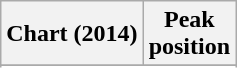<table class="wikitable sortable plainrowheaders">
<tr>
<th>Chart (2014)</th>
<th>Peak<br>position</th>
</tr>
<tr>
</tr>
<tr>
</tr>
<tr>
</tr>
<tr>
</tr>
<tr>
</tr>
</table>
